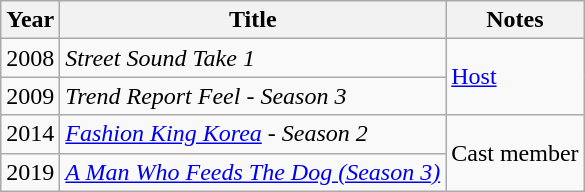<table class="wikitable sortable">
<tr>
<th>Year</th>
<th>Title</th>
<th class="unsortable">Notes</th>
</tr>
<tr>
<td>2008</td>
<td><em>Street Sound Take 1</em></td>
<td rowspan="2"><a href='#'>Host</a></td>
</tr>
<tr>
<td>2009</td>
<td><em>Trend Report Feel - Season 3</em></td>
</tr>
<tr>
<td>2014</td>
<td><em><a href='#'>Fashion King Korea</a> - Season 2</em></td>
<td rowspan="2">Cast member</td>
</tr>
<tr>
<td>2019</td>
<td><em><a href='#'>A Man Who Feeds The Dog (Season 3)</a></em></td>
</tr>
</table>
